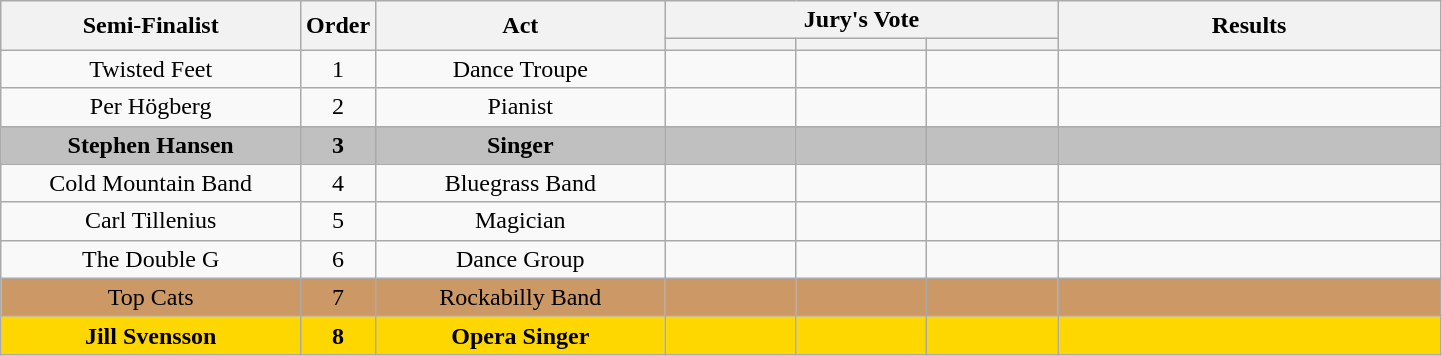<table class="wikitable plainrowheaders sortable" style="text-align:center" width="76%;">
<tr>
<th scope="col" rowspan="2" class="unsortable" style="width:17em;">Semi-Finalist</th>
<th scope="col" rowspan="2" style="width:1em;">Order</th>
<th scope="col" rowspan="2" class="unsortable" style="width:16em;">Act</th>
<th scope="col" colspan="3" class="unsortable" style="width:24em;">Jury's Vote</th>
<th scope="col" rowspan="2" style="width:23em;">Results</th>
</tr>
<tr>
<th scope="col" class="unsortable" style="width:6em;"></th>
<th scope="col" class="unsortable" style="width:6em;"></th>
<th scope="col" class="unsortable" style="width:6em;"></th>
</tr>
<tr>
<td>Twisted Feet</td>
<td>1</td>
<td>Dance Troupe</td>
<td style="text-align:center;"></td>
<td style="text-align:center;"></td>
<td style="text-align:center;"></td>
<td></td>
</tr>
<tr>
<td>Per Högberg</td>
<td>2</td>
<td>Pianist</td>
<td style="text-align:center;"></td>
<td style="text-align:center;"></td>
<td style="text-align:center;"></td>
<td></td>
</tr>
<tr style="background:silver;">
<td><strong>Stephen Hansen</strong></td>
<td><strong>3</strong></td>
<td><strong>Singer</strong></td>
<td style="text-align:center;"></td>
<td style="text-align:center;"></td>
<td style="text-align:center;"></td>
<td><strong></strong></td>
</tr>
<tr>
<td>Cold Mountain Band</td>
<td>4</td>
<td>Bluegrass Band</td>
<td style="text-align:center;"></td>
<td style="text-align:center;"></td>
<td style="text-align:center;"></td>
<td></td>
</tr>
<tr>
<td>Carl Tillenius</td>
<td>5</td>
<td>Magician</td>
<td style="text-align:center;"></td>
<td style="text-align:center;"></td>
<td style="text-align:center;"></td>
<td></td>
</tr>
<tr>
<td>The Double G</td>
<td>6</td>
<td>Dance Group</td>
<td style="text-align:center;"></td>
<td style="text-align:center;"></td>
<td style="text-align:center;"></td>
<td></td>
</tr>
<tr style="background:#c96;">
<td>Top Cats</td>
<td>7</td>
<td>Rockabilly Band</td>
<td style="text-align:center;"></td>
<td style="text-align:center;"></td>
<td style="text-align:center;"></td>
<td><strong></strong></td>
</tr>
<tr style="background:gold;">
<td><strong>Jill Svensson</strong></td>
<td><strong>8</strong></td>
<td><strong>Opera Singer</strong></td>
<td style="text-align:center;"></td>
<td style="text-align:center;"></td>
<td style="text-align:center;"></td>
<td><strong></strong></td>
</tr>
</table>
